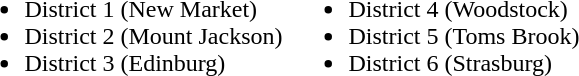<table border="0">
<tr>
<td valign="top"><br><ul><li>District 1 (New Market)</li><li>District 2 (Mount Jackson)</li><li>District 3 (Edinburg)</li></ul></td>
<td valign="top"><br><ul><li>District 4 (Woodstock)</li><li>District 5 (Toms Brook)</li><li>District 6 (Strasburg)</li></ul></td>
</tr>
</table>
